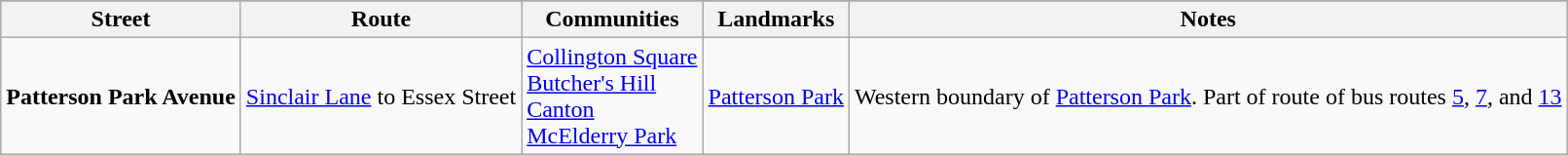<table class="wikitable">
<tr style="background-color:#DDDDDD;text-align:center;">
</tr>
<tr>
<th>Street</th>
<th>Route</th>
<th>Communities</th>
<th>Landmarks</th>
<th>Notes</th>
</tr>
<tr>
<td><strong>Patterson Park Avenue</strong></td>
<td><a href='#'>Sinclair Lane</a> to Essex Street</td>
<td><a href='#'>Collington Square</a><br><a href='#'>Butcher's Hill</a><br><a href='#'>Canton</a><br><a href='#'>McElderry Park</a></td>
<td><a href='#'>Patterson Park</a></td>
<td>Western boundary of <a href='#'>Patterson Park</a>. Part of route of bus routes <a href='#'>5</a>, <a href='#'>7</a>, and <a href='#'>13</a></td>
</tr>
</table>
